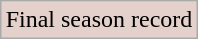<table class="wikitable" style="margin: 1em auto 1em auto;">
<tr>
<td style="background: #e5d1cb;">Final season record</td>
</tr>
</table>
